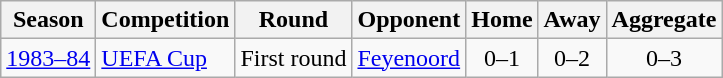<table class="wikitable">
<tr>
<th>Season</th>
<th>Competition</th>
<th>Round</th>
<th>Opponent</th>
<th>Home</th>
<th>Away</th>
<th>Aggregate</th>
</tr>
<tr>
<td><a href='#'>1983–84</a></td>
<td><a href='#'>UEFA Cup</a></td>
<td>First round</td>
<td> <a href='#'>Feyenoord</a></td>
<td align="center">0–1</td>
<td align="center">0–2</td>
<td align="center">0–3</td>
</tr>
</table>
